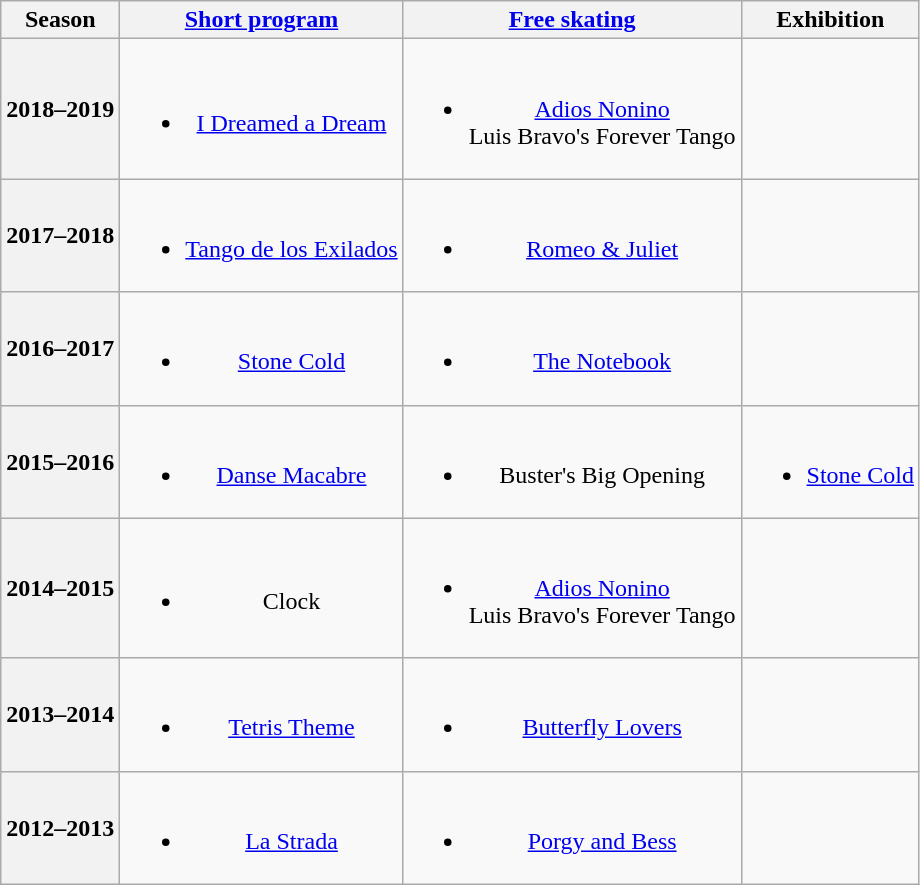<table class="wikitable" style="text-align:center">
<tr>
<th>Season</th>
<th><a href='#'>Short program</a></th>
<th><a href='#'>Free skating</a></th>
<th>Exhibition</th>
</tr>
<tr>
<th>2018–2019 <br></th>
<td><br><ul><li><a href='#'>I Dreamed a Dream</a> <br></li></ul></td>
<td><br><ul><li><a href='#'>Adios Nonino</a> <br> Luis Bravo's Forever Tango <br></li></ul></td>
<td></td>
</tr>
<tr>
<th>2017–2018 <br></th>
<td><br><ul><li><a href='#'>Tango de los Exilados</a> <br></li></ul></td>
<td><br><ul><li><a href='#'>Romeo & Juliet</a> <br></li></ul></td>
<td></td>
</tr>
<tr>
<th>2016–2017 <br> </th>
<td><br><ul><li><a href='#'>Stone Cold</a> <br></li></ul></td>
<td><br><ul><li><a href='#'>The Notebook</a> <br></li></ul></td>
<td></td>
</tr>
<tr>
<th>2015–2016 <br> </th>
<td><br><ul><li><a href='#'>Danse Macabre</a> <br></li></ul></td>
<td><br><ul><li>Buster's Big Opening <br></li></ul></td>
<td><br><ul><li><a href='#'>Stone Cold</a> <br></li></ul></td>
</tr>
<tr>
<th>2014–2015</th>
<td><br><ul><li>Clock <br></li></ul></td>
<td><br><ul><li><a href='#'>Adios Nonino</a> <br> Luis Bravo's Forever Tango <br></li></ul></td>
<td></td>
</tr>
<tr>
<th>2013–2014</th>
<td><br><ul><li><a href='#'>Tetris Theme</a> <br></li></ul></td>
<td><br><ul><li><a href='#'>Butterfly Lovers</a> <br></li></ul></td>
<td></td>
</tr>
<tr>
<th>2012–2013</th>
<td><br><ul><li><a href='#'>La Strada</a> <br></li></ul></td>
<td><br><ul><li><a href='#'>Porgy and Bess</a> <br></li></ul></td>
<td></td>
</tr>
</table>
